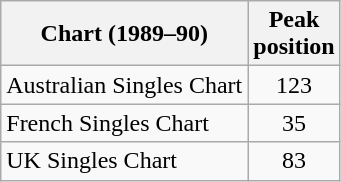<table class="wikitable sortable">
<tr>
<th>Chart (1989–90)</th>
<th>Peak<br>position</th>
</tr>
<tr>
<td>Australian Singles Chart</td>
<td style="text-align:center;">123</td>
</tr>
<tr>
<td>French Singles Chart</td>
<td style="text-align:center;">35</td>
</tr>
<tr>
<td>UK Singles Chart</td>
<td style="text-align:center;">83</td>
</tr>
</table>
